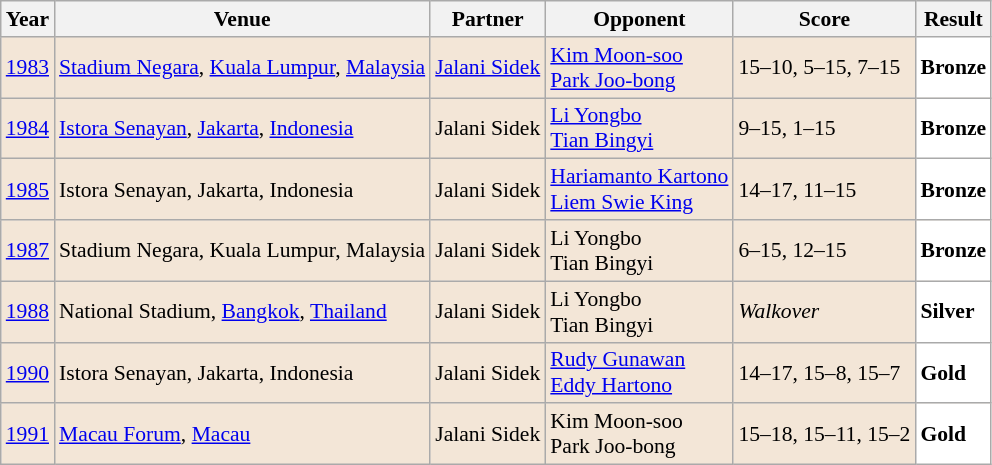<table class="sortable wikitable" style="font-size: 90%;">
<tr>
<th>Year</th>
<th>Venue</th>
<th>Partner</th>
<th>Opponent</th>
<th>Score</th>
<th>Result</th>
</tr>
<tr style="background:#F3E6D7">
<td align="center"><a href='#'>1983</a></td>
<td align="left"><a href='#'>Stadium Negara</a>, <a href='#'>Kuala Lumpur</a>, <a href='#'>Malaysia</a></td>
<td align="left"> <a href='#'>Jalani Sidek</a></td>
<td align="left"> <a href='#'>Kim Moon-soo</a> <br>  <a href='#'>Park Joo-bong</a></td>
<td align="left">15–10, 5–15, 7–15</td>
<td style="text-align:left; background:white"> <strong>Bronze</strong></td>
</tr>
<tr style="background:#F3E6D7">
<td align="center"><a href='#'>1984</a></td>
<td align="left"><a href='#'>Istora Senayan</a>, <a href='#'>Jakarta</a>, <a href='#'>Indonesia</a></td>
<td align="left"> Jalani Sidek</td>
<td align="left"> <a href='#'>Li Yongbo</a> <br>  <a href='#'>Tian Bingyi</a></td>
<td align="left">9–15, 1–15</td>
<td style="text-align:left; background:white"> <strong>Bronze</strong></td>
</tr>
<tr style="background:#F3E6D7">
<td align="center"><a href='#'>1985</a></td>
<td align="left">Istora Senayan, Jakarta, Indonesia</td>
<td align="left"> Jalani Sidek</td>
<td align="left"> <a href='#'>Hariamanto Kartono</a> <br>  <a href='#'>Liem Swie King</a></td>
<td align="left">14–17, 11–15</td>
<td style="text-align:left; background:white"> <strong>Bronze</strong></td>
</tr>
<tr style="background:#F3E6D7">
<td align="center"><a href='#'>1987</a></td>
<td align="left">Stadium Negara, Kuala Lumpur, Malaysia</td>
<td align="left"> Jalani Sidek</td>
<td align="left"> Li Yongbo <br>  Tian Bingyi</td>
<td align="left">6–15, 12–15</td>
<td style="text-align:left; background:white"> <strong>Bronze</strong></td>
</tr>
<tr style="background:#F3E6D7">
<td align="center"><a href='#'>1988</a></td>
<td align="left">National Stadium, <a href='#'>Bangkok</a>, <a href='#'>Thailand</a></td>
<td align="left"> Jalani Sidek</td>
<td align="left"> Li Yongbo <br>  Tian Bingyi</td>
<td align="left"><em>Walkover</em></td>
<td style="text-align:left; background:white"> <strong>Silver</strong></td>
</tr>
<tr style="background:#F3E6D7">
<td align="center"><a href='#'>1990</a></td>
<td align="left">Istora Senayan, Jakarta, Indonesia</td>
<td align="left"> Jalani Sidek</td>
<td align="left"> <a href='#'>Rudy Gunawan</a> <br>  <a href='#'>Eddy Hartono</a></td>
<td align="left">14–17, 15–8, 15–7</td>
<td style="text-align:left; background:white"> <strong>Gold</strong></td>
</tr>
<tr style="background:#F3E6D7">
<td align="center"><a href='#'>1991</a></td>
<td align="left"><a href='#'>Macau Forum</a>, <a href='#'>Macau</a></td>
<td align="left"> Jalani Sidek</td>
<td align="left"> Kim Moon-soo <br>  Park Joo-bong</td>
<td align="left">15–18, 15–11, 15–2</td>
<td style="text-align:left; background:white"> <strong>Gold</strong></td>
</tr>
</table>
